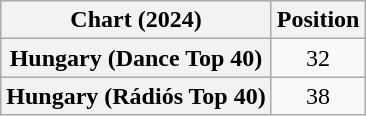<table class="wikitable sortable plainrowheaders" style="text-align:center;">
<tr>
<th scope="col">Chart (2024)</th>
<th scope="col">Position</th>
</tr>
<tr>
<th scope="row">Hungary (Dance Top 40)</th>
<td>32</td>
</tr>
<tr>
<th scope="row">Hungary (Rádiós Top 40)</th>
<td>38</td>
</tr>
</table>
